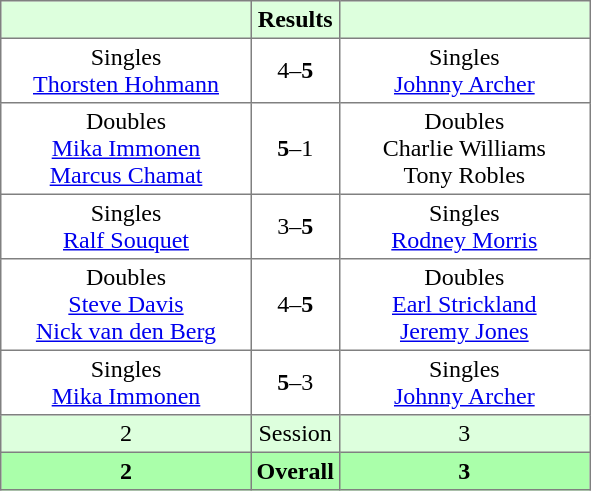<table border="1" cellpadding="3" style="border-collapse: collapse;">
<tr bgcolor="#ddffdd">
<th width="160"></th>
<th>Results</th>
<th width="160"></th>
</tr>
<tr>
<td align="center">Singles<br><a href='#'>Thorsten Hohmann</a></td>
<td align="center">4–<strong>5</strong></td>
<td align="center">Singles<br><a href='#'>Johnny Archer</a></td>
</tr>
<tr>
<td align="center">Doubles<br><a href='#'>Mika Immonen</a><br><a href='#'>Marcus Chamat</a></td>
<td align="center"><strong>5</strong>–1</td>
<td align="center">Doubles<br>Charlie Williams<br>Tony Robles</td>
</tr>
<tr>
<td align="center">Singles<br><a href='#'>Ralf Souquet</a></td>
<td align="center">3–<strong>5</strong></td>
<td align="center">Singles<br><a href='#'>Rodney Morris</a></td>
</tr>
<tr>
<td align="center">Doubles<br><a href='#'>Steve Davis</a><br><a href='#'>Nick van den Berg</a></td>
<td align="center">4–<strong>5</strong></td>
<td align="center">Doubles<br><a href='#'>Earl Strickland</a><br><a href='#'>Jeremy Jones</a></td>
</tr>
<tr>
<td align="center">Singles<br><a href='#'>Mika Immonen</a></td>
<td align="center"><strong>5</strong>–3</td>
<td align="center">Singles<br><a href='#'>Johnny Archer</a></td>
</tr>
<tr bgcolor="#ddffdd">
<td align="center">2</td>
<td align="center">Session</td>
<td align="center">3</td>
</tr>
<tr bgcolor="#aaffaa">
<th align="center">2</th>
<th align="center">Overall</th>
<th align="center">3</th>
</tr>
</table>
